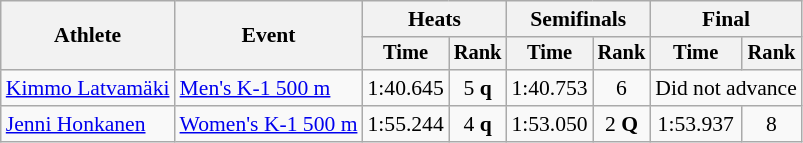<table class="wikitable" style="font-size:90%">
<tr>
<th rowspan=2>Athlete</th>
<th rowspan=2>Event</th>
<th colspan=2>Heats</th>
<th colspan=2>Semifinals</th>
<th colspan=2>Final</th>
</tr>
<tr style="font-size:95%">
<th>Time</th>
<th>Rank</th>
<th>Time</th>
<th>Rank</th>
<th>Time</th>
<th>Rank</th>
</tr>
<tr align=center>
<td align=left><a href='#'>Kimmo Latvamäki</a></td>
<td align=left><a href='#'>Men's K-1 500 m</a></td>
<td>1:40.645</td>
<td>5 <strong>q</strong></td>
<td>1:40.753</td>
<td>6</td>
<td colspan=2>Did not advance</td>
</tr>
<tr align=center>
<td align=left><a href='#'>Jenni Honkanen</a></td>
<td align=left><a href='#'>Women's K-1 500 m</a></td>
<td>1:55.244</td>
<td>4 <strong>q</strong></td>
<td>1:53.050</td>
<td>2 <strong>Q</strong></td>
<td>1:53.937</td>
<td>8</td>
</tr>
</table>
